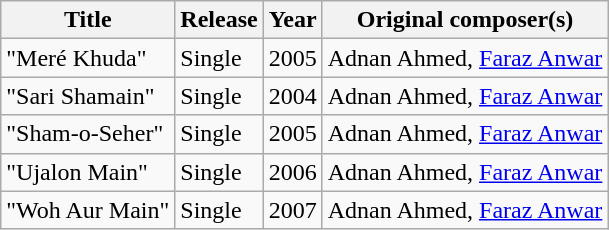<table class="wikitable sortable">
<tr>
<th>Title</th>
<th>Release</th>
<th>Year</th>
<th>Original composer(s)</th>
</tr>
<tr>
<td>"Meré Khuda"</td>
<td>Single</td>
<td align="center">2005</td>
<td>Adnan Ahmed, <a href='#'>Faraz Anwar</a></td>
</tr>
<tr>
<td>"Sari Shamain"</td>
<td>Single</td>
<td align="center">2004</td>
<td>Adnan Ahmed, <a href='#'>Faraz Anwar</a></td>
</tr>
<tr>
<td>"Sham-o-Seher"</td>
<td>Single</td>
<td align="center">2005</td>
<td>Adnan Ahmed, <a href='#'>Faraz Anwar</a></td>
</tr>
<tr>
<td>"Ujalon Main"</td>
<td>Single</td>
<td align="center">2006</td>
<td>Adnan Ahmed, <a href='#'>Faraz Anwar</a></td>
</tr>
<tr>
<td>"Woh Aur Main"</td>
<td>Single</td>
<td align="center">2007</td>
<td>Adnan Ahmed, <a href='#'>Faraz Anwar</a></td>
</tr>
</table>
